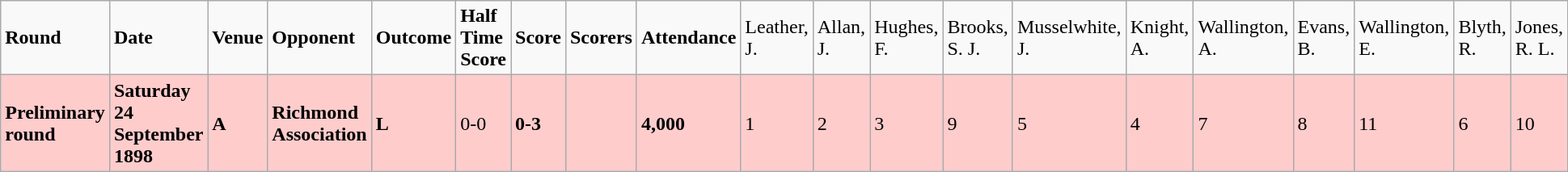<table class="wikitable">
<tr>
<td><strong>Round</strong></td>
<td><strong>Date</strong></td>
<td><strong>Venue</strong></td>
<td><strong>Opponent</strong></td>
<td><strong>Outcome</strong></td>
<td><strong>Half Time Score</strong></td>
<td><strong>Score</strong></td>
<td><strong>Scorers</strong></td>
<td><strong>Attendance</strong></td>
<td>Leather, J.</td>
<td>Allan, J.</td>
<td>Hughes, F.</td>
<td>Brooks, S. J.</td>
<td>Musselwhite, J.</td>
<td>Knight, A.</td>
<td>Wallington, A.</td>
<td>Evans, B.</td>
<td>Wallington, E.</td>
<td>Blyth, R.</td>
<td>Jones, R. L.</td>
</tr>
<tr bgcolor="#FFCCCC">
<td><strong>Preliminary round</strong></td>
<td><strong>Saturday 24 September 1898</strong></td>
<td><strong>A</strong></td>
<td><strong>Richmond Association</strong></td>
<td><strong>L</strong></td>
<td>0-0</td>
<td><strong>0-3</strong></td>
<td></td>
<td><strong>4,000</strong></td>
<td>1</td>
<td>2</td>
<td>3</td>
<td>9</td>
<td>5</td>
<td>4</td>
<td>7</td>
<td>8</td>
<td>11</td>
<td>6</td>
<td>10</td>
</tr>
</table>
